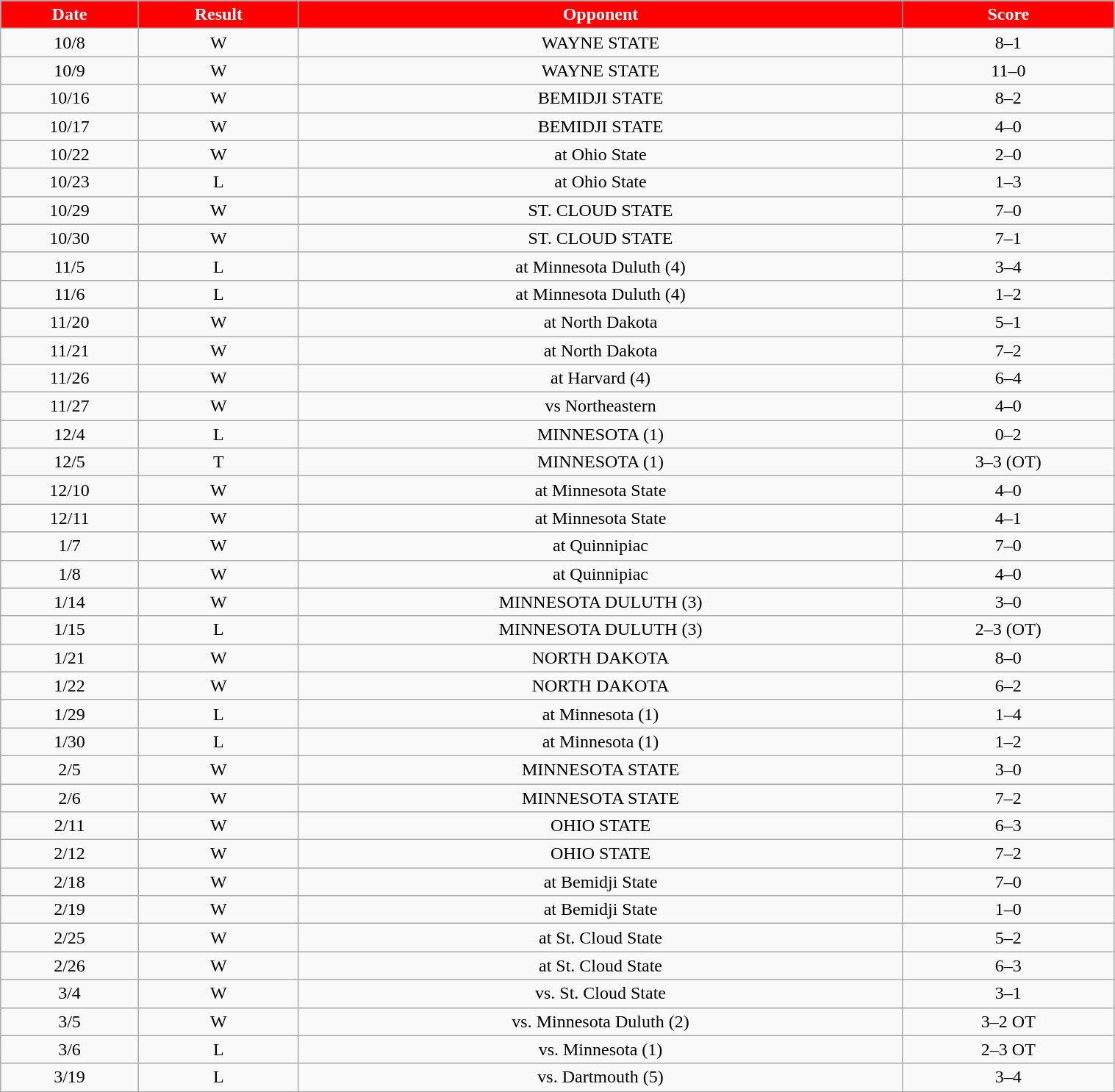<table class="wikitable" width="80%">
<tr align="center"  style=" background:red; color:#FFFFFF; ">
<td><strong>Date</strong></td>
<td><strong>Result</strong></td>
<td><strong>Opponent</strong></td>
<td><strong>Score</strong></td>
</tr>
<tr align="center" bgcolor="">
<td>10/8</td>
<td>W</td>
<td>WAYNE STATE</td>
<td>8–1</td>
</tr>
<tr align="center" bgcolor="">
<td>10/9</td>
<td>W</td>
<td>WAYNE STATE</td>
<td>11–0</td>
</tr>
<tr align="center" bgcolor="">
<td>10/16</td>
<td>W</td>
<td>BEMIDJI STATE</td>
<td>8–2</td>
</tr>
<tr align="center" bgcolor="">
<td>10/17</td>
<td>W</td>
<td>BEMIDJI STATE</td>
<td>4–0</td>
</tr>
<tr align="center" bgcolor="">
<td>10/22</td>
<td>W</td>
<td>at Ohio State</td>
<td>2–0</td>
</tr>
<tr align="center" bgcolor="">
<td>10/23</td>
<td>L</td>
<td>at Ohio State</td>
<td>1–3</td>
</tr>
<tr align="center" bgcolor="">
<td>10/29</td>
<td>W</td>
<td>ST. CLOUD STATE</td>
<td>7–0</td>
</tr>
<tr align="center" bgcolor="">
<td>10/30</td>
<td>W</td>
<td>ST. CLOUD STATE</td>
<td>7–1</td>
</tr>
<tr align="center" bgcolor="">
<td>11/5</td>
<td>L</td>
<td>at Minnesota Duluth (4)</td>
<td>3–4</td>
</tr>
<tr align="center" bgcolor="">
<td>11/6</td>
<td>L</td>
<td>at Minnesota Duluth (4)</td>
<td>1–2</td>
</tr>
<tr align="center" bgcolor="">
<td>11/20</td>
<td>W</td>
<td>at North Dakota</td>
<td>5–1</td>
</tr>
<tr align="center" bgcolor="">
<td>11/21</td>
<td>W</td>
<td>at North Dakota</td>
<td>7–2</td>
</tr>
<tr align="center" bgcolor="">
<td>11/26</td>
<td>W</td>
<td>at Harvard (4)</td>
<td>6–4</td>
</tr>
<tr align="center" bgcolor="">
<td>11/27</td>
<td>W</td>
<td>vs Northeastern</td>
<td>4–0</td>
</tr>
<tr align="center" bgcolor="">
<td>12/4</td>
<td>L</td>
<td>MINNESOTA (1)</td>
<td>0–2</td>
</tr>
<tr align="center" bgcolor="">
<td>12/5</td>
<td>T</td>
<td>MINNESOTA (1)</td>
<td>3–3 (OT)</td>
</tr>
<tr align="center" bgcolor="">
<td>12/10</td>
<td>W</td>
<td>at Minnesota State</td>
<td>4–0</td>
</tr>
<tr align="center" bgcolor="">
<td>12/11</td>
<td>W</td>
<td>at Minnesota State</td>
<td>4–1</td>
</tr>
<tr align="center" bgcolor="">
<td>1/7</td>
<td>W</td>
<td>at Quinnipiac</td>
<td>7–0</td>
</tr>
<tr align="center" bgcolor="">
<td>1/8</td>
<td>W</td>
<td>at Quinnipiac</td>
<td>4–0</td>
</tr>
<tr align="center" bgcolor="">
<td>1/14</td>
<td>W</td>
<td>MINNESOTA DULUTH (3)</td>
<td>3–0</td>
</tr>
<tr align="center" bgcolor="">
<td>1/15</td>
<td>L</td>
<td>MINNESOTA DULUTH (3)</td>
<td>2–3 (OT)</td>
</tr>
<tr align="center" bgcolor="">
<td>1/21</td>
<td>W</td>
<td>NORTH DAKOTA</td>
<td>8–0</td>
</tr>
<tr align="center" bgcolor="">
<td>1/22</td>
<td>W</td>
<td>NORTH DAKOTA</td>
<td>6–2</td>
</tr>
<tr align="center" bgcolor="">
<td>1/29</td>
<td>L</td>
<td>at Minnesota (1)</td>
<td>1–4</td>
</tr>
<tr align="center" bgcolor="">
<td>1/30</td>
<td>L</td>
<td>at Minnesota (1)</td>
<td>1–2</td>
</tr>
<tr align="center" bgcolor="">
<td>2/5</td>
<td>W</td>
<td>MINNESOTA STATE</td>
<td>3–0</td>
</tr>
<tr align="center" bgcolor="">
<td>2/6</td>
<td>W</td>
<td>MINNESOTA STATE</td>
<td>7–2</td>
</tr>
<tr align="center" bgcolor="">
<td>2/11</td>
<td>W</td>
<td>OHIO STATE</td>
<td>6–3</td>
</tr>
<tr align="center" bgcolor="">
<td>2/12</td>
<td>W</td>
<td>OHIO STATE</td>
<td>7–2</td>
</tr>
<tr align="center" bgcolor="">
<td>2/18</td>
<td>W</td>
<td>at Bemidji State</td>
<td>7–0</td>
</tr>
<tr align="center" bgcolor="">
<td>2/19</td>
<td>W</td>
<td>at Bemidji State</td>
<td>1–0</td>
</tr>
<tr align="center" bgcolor="">
<td>2/25</td>
<td>W</td>
<td>at St. Cloud State</td>
<td>5–2</td>
</tr>
<tr align="center" bgcolor="">
<td>2/26</td>
<td>W</td>
<td>at St. Cloud State</td>
<td>6–3</td>
</tr>
<tr align="center" bgcolor="">
<td>3/4</td>
<td>W</td>
<td>vs. St. Cloud State</td>
<td>3–1</td>
</tr>
<tr align="center" bgcolor="">
<td>3/5</td>
<td>W</td>
<td>vs. Minnesota Duluth (2)</td>
<td>3–2 OT</td>
</tr>
<tr align="center" bgcolor="">
<td>3/6</td>
<td>L</td>
<td>vs. Minnesota (1)</td>
<td>2–3 OT</td>
</tr>
<tr align="center" bgcolor="">
<td>3/19</td>
<td>L</td>
<td>vs. Dartmouth (5)</td>
<td>3–4</td>
</tr>
<tr align="center" bgcolor="">
</tr>
</table>
